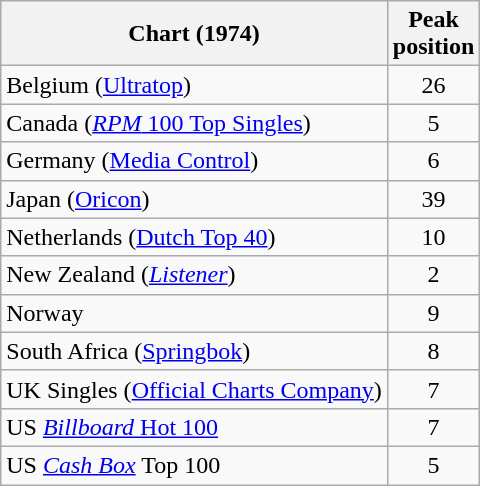<table class="wikitable sortable">
<tr>
<th>Chart (1974)</th>
<th>Peak<br>position</th>
</tr>
<tr>
<td>Belgium (<a href='#'>Ultratop</a>)</td>
<td style="text-align:center;">26</td>
</tr>
<tr>
<td>Canada (<a href='#'><em>RPM</em> 100 Top Singles</a>)</td>
<td style="text-align:center;">5</td>
</tr>
<tr>
<td>Germany (<a href='#'>Media Control</a>)</td>
<td style="text-align:center;">6</td>
</tr>
<tr>
<td>Japan (<a href='#'>Oricon</a>)</td>
<td style="text-align:center;">39</td>
</tr>
<tr>
<td>Netherlands (<a href='#'>Dutch Top 40</a>)</td>
<td style="text-align:center;">10</td>
</tr>
<tr>
<td>New Zealand (<em><a href='#'>Listener</a></em>)</td>
<td style="text-align:center;">2</td>
</tr>
<tr>
<td>Norway</td>
<td style="text-align:center;">9</td>
</tr>
<tr>
<td>South Africa (<a href='#'>Springbok</a>)</td>
<td align="center">8</td>
</tr>
<tr>
<td>UK Singles (<a href='#'>Official Charts Company</a>)</td>
<td style="text-align:center;">7</td>
</tr>
<tr>
<td>US <a href='#'><em>Billboard</em> Hot 100</a></td>
<td style="text-align:center;">7</td>
</tr>
<tr>
<td>US <a href='#'><em>Cash Box</em></a> Top 100</td>
<td style="text-align:center;">5</td>
</tr>
</table>
